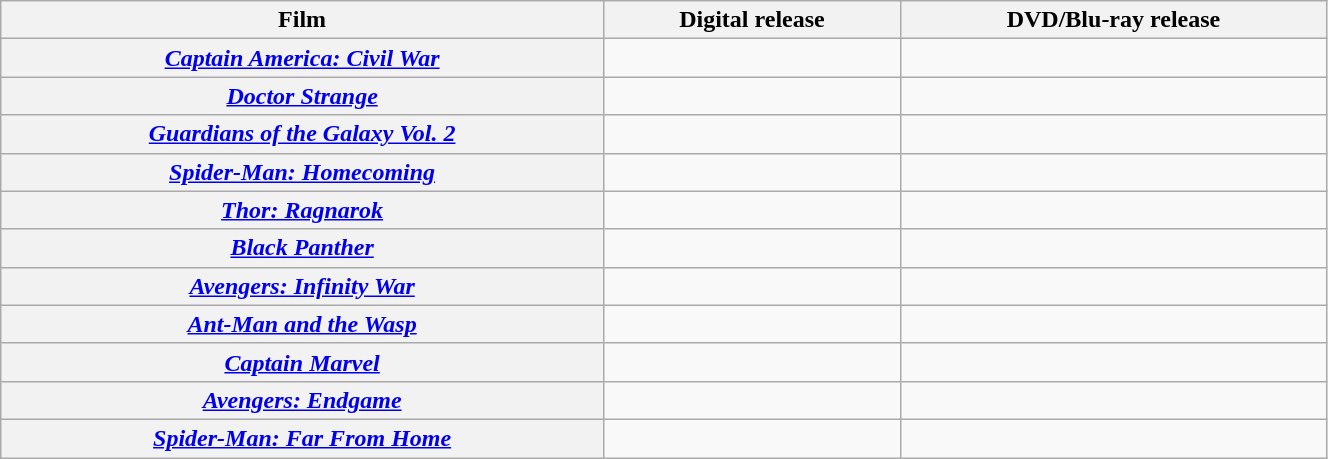<table class="wikitable plainrowheaders" style="text-align: left; width: 70%;">
<tr>
<th scope="col">Film</th>
<th scope="col">Digital release</th>
<th scope="col">DVD/Blu-ray release</th>
</tr>
<tr>
<th scope="row"><em><a href='#'>Captain America: Civil War</a></em></th>
<td></td>
<td></td>
</tr>
<tr>
<th scope="row"><em><a href='#'>Doctor Strange</a></em></th>
<td></td>
<td></td>
</tr>
<tr>
<th scope="row"><em><a href='#'>Guardians of the Galaxy Vol. 2</a></em></th>
<td></td>
<td></td>
</tr>
<tr>
<th scope="row"><em><a href='#'>Spider-Man: Homecoming</a></em></th>
<td></td>
<td></td>
</tr>
<tr>
<th scope="row"><em><a href='#'>Thor: Ragnarok</a></em></th>
<td></td>
<td></td>
</tr>
<tr>
<th scope="row"><em><a href='#'>Black Panther</a></em></th>
<td></td>
<td></td>
</tr>
<tr>
<th scope="row"><em><a href='#'>Avengers: Infinity War</a></em></th>
<td></td>
<td></td>
</tr>
<tr>
<th scope="row"><em><a href='#'>Ant-Man and the Wasp</a></em></th>
<td></td>
<td></td>
</tr>
<tr>
<th scope="row"><em><a href='#'>Captain Marvel</a></em></th>
<td align: left;"></td>
<td></td>
</tr>
<tr>
<th scope="row"><em><a href='#'>Avengers: Endgame</a></em></th>
<td></td>
<td></td>
</tr>
<tr>
<th scope="row"><em><a href='#'>Spider-Man: Far From Home</a></em></th>
<td></td>
<td></td>
</tr>
</table>
